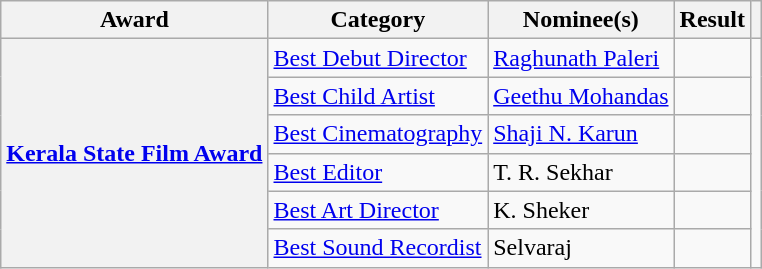<table class="wikitable plainrowheaders sortable">
<tr>
<th scope="col" class="unsortable">Award</th>
<th scope="col" class="unsortable">Category</th>
<th scope="col" class="unsortable">Nominee(s)</th>
<th scope="col" class="unsortable">Result</th>
<th scope="col" class="unsortable"></th>
</tr>
<tr>
<th scope="row" rowspan="6"><a href='#'>Kerala State Film Award</a></th>
<td><a href='#'>Best Debut Director</a></td>
<td><a href='#'>Raghunath Paleri</a></td>
<td></td>
<td style="text-align:center;"  rowspan="6"></td>
</tr>
<tr>
<td><a href='#'>Best Child Artist</a></td>
<td><a href='#'>Geethu Mohandas</a></td>
<td></td>
</tr>
<tr>
<td><a href='#'>Best Cinematography</a></td>
<td><a href='#'>Shaji N. Karun</a></td>
<td></td>
</tr>
<tr>
<td><a href='#'>Best Editor</a></td>
<td>T. R. Sekhar</td>
<td></td>
</tr>
<tr>
<td><a href='#'>Best Art Director</a></td>
<td>K. Sheker</td>
<td></td>
</tr>
<tr>
<td><a href='#'>Best Sound Recordist</a></td>
<td>Selvaraj</td>
<td></td>
</tr>
</table>
